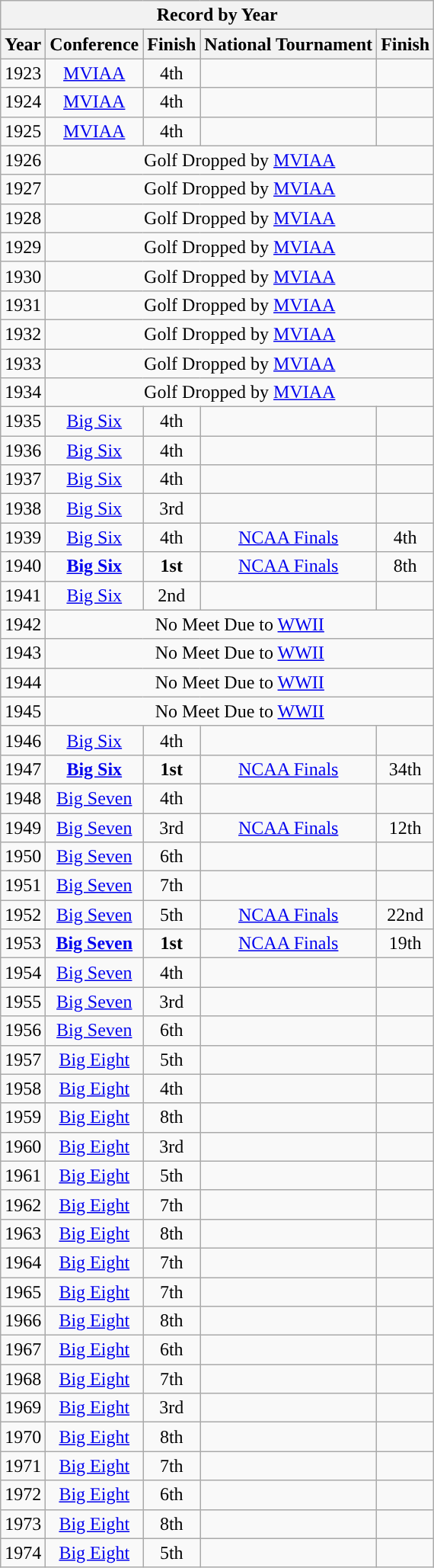<table class="wikitable">
<tr>
<th colspan="5">Record by Year</th>
</tr>
<tr>
<th scope="col" style=>Year</th>
<th scope="col" style=>Conference</th>
<th scope="col" style=>Finish</th>
<th scope="col" style=>National Tournament</th>
<th scope="col" style=>Finish</th>
</tr>
<tr>
<td>1923</td>
<td style="text-align: center;"><a href='#'>MVIAA</a></td>
<td style="text-align: center;">4th</td>
<td style="text-align: center;"></td>
<td style="text-align: center;"></td>
</tr>
<tr>
<td>1924</td>
<td style="text-align: center;"><a href='#'>MVIAA</a></td>
<td style="text-align: center;">4th</td>
<td style="text-align: center;"></td>
<td style="text-align: center;"></td>
</tr>
<tr>
<td>1925</td>
<td style="text-align: center;"><a href='#'>MVIAA</a></td>
<td style="text-align: center;">4th</td>
<td style="text-align: center;"></td>
<td style="text-align: center;"></td>
</tr>
<tr>
<td>1926</td>
<td style="text-align: center;" colspan=4>Golf Dropped by <a href='#'>MVIAA</a></td>
</tr>
<tr>
<td>1927</td>
<td style="text-align: center;" colspan=4>Golf Dropped by <a href='#'>MVIAA</a></td>
</tr>
<tr>
<td>1928</td>
<td style="text-align: center;" colspan=4>Golf Dropped by <a href='#'>MVIAA</a></td>
</tr>
<tr>
<td>1929</td>
<td style="text-align: center;" colspan=4>Golf Dropped by <a href='#'>MVIAA</a></td>
</tr>
<tr>
<td>1930</td>
<td style="text-align: center;" colspan=4>Golf Dropped by <a href='#'>MVIAA</a></td>
</tr>
<tr>
<td>1931</td>
<td style="text-align: center;" colspan=4>Golf Dropped by <a href='#'>MVIAA</a></td>
</tr>
<tr>
<td>1932</td>
<td style="text-align: center;" colspan=4>Golf Dropped by <a href='#'>MVIAA</a></td>
</tr>
<tr>
<td>1933</td>
<td style="text-align: center;" colspan=4>Golf Dropped by <a href='#'>MVIAA</a></td>
</tr>
<tr>
<td>1934</td>
<td style="text-align: center;" colspan=4>Golf Dropped by <a href='#'>MVIAA</a></td>
</tr>
<tr>
<td>1935</td>
<td style="text-align: center;"><a href='#'>Big Six</a></td>
<td style="text-align: center;">4th</td>
<td style="text-align: center;"></td>
<td style="text-align: center;"></td>
</tr>
<tr>
<td>1936</td>
<td style="text-align: center;"><a href='#'>Big Six</a></td>
<td style="text-align: center;">4th</td>
<td style="text-align: center;"></td>
<td style="text-align: center;"></td>
</tr>
<tr>
<td>1937</td>
<td style="text-align: center;"><a href='#'>Big Six</a></td>
<td style="text-align: center;">4th</td>
<td style="text-align: center;"></td>
<td style="text-align: center;"></td>
</tr>
<tr>
<td>1938</td>
<td style="text-align: center;"><a href='#'>Big Six</a></td>
<td style="text-align: center;">3rd</td>
<td style="text-align: center;"></td>
<td style="text-align: center;"></td>
</tr>
<tr>
<td>1939</td>
<td style="text-align: center;"><a href='#'>Big Six</a></td>
<td style="text-align: center;">4th</td>
<td style="text-align: center;"><a href='#'>NCAA Finals</a></td>
<td style="text-align: center;">4th</td>
</tr>
<tr>
<td>1940</td>
<td style="text-align: center; "><strong><a href='#'>Big Six</a></strong></td>
<td style="text-align: center; "><strong>1st</strong></td>
<td style="text-align: center;"><a href='#'>NCAA Finals</a></td>
<td style="text-align: center;">8th</td>
</tr>
<tr>
<td>1941</td>
<td style="text-align: center;"><a href='#'>Big Six</a></td>
<td style="text-align: center;">2nd</td>
<td style="text-align: center;"></td>
<td style="text-align: center;"></td>
</tr>
<tr>
<td>1942</td>
<td style="text-align: center;" colspan=4>No Meet Due to <a href='#'>WWII</a></td>
</tr>
<tr>
<td>1943</td>
<td style="text-align: center;" colspan=4>No Meet Due to <a href='#'>WWII</a></td>
</tr>
<tr>
<td>1944</td>
<td style="text-align: center;" colspan=4>No Meet Due to <a href='#'>WWII</a></td>
</tr>
<tr>
<td>1945</td>
<td style="text-align: center;" colspan=4>No Meet Due to <a href='#'>WWII</a></td>
</tr>
<tr>
<td>1946</td>
<td style="text-align: center;"><a href='#'>Big Six</a></td>
<td style="text-align: center;">4th</td>
<td style="text-align: center;"></td>
<td style="text-align: center;"></td>
</tr>
<tr>
<td>1947</td>
<td style="text-align: center; "><strong><a href='#'>Big Six</a></strong></td>
<td style="text-align: center; "><strong>1st</strong></td>
<td style="text-align: center;"><a href='#'>NCAA Finals</a></td>
<td style="text-align: center;">34th</td>
</tr>
<tr>
<td>1948</td>
<td style="text-align: center;"><a href='#'>Big Seven</a></td>
<td style="text-align: center;">4th</td>
<td style="text-align: center;"></td>
<td style="text-align: center;"></td>
</tr>
<tr>
<td>1949</td>
<td style="text-align: center;"><a href='#'>Big Seven</a></td>
<td style="text-align: center;">3rd</td>
<td style="text-align: center;"><a href='#'>NCAA Finals</a></td>
<td style="text-align: center;">12th</td>
</tr>
<tr>
<td>1950</td>
<td style="text-align: center;"><a href='#'>Big Seven</a></td>
<td style="text-align: center;">6th</td>
<td style="text-align: center;"></td>
<td style="text-align: center;"></td>
</tr>
<tr>
<td>1951</td>
<td style="text-align: center;"><a href='#'>Big Seven</a></td>
<td style="text-align: center;">7th</td>
<td style="text-align: center;"></td>
<td style="text-align: center;"></td>
</tr>
<tr>
<td>1952</td>
<td style="text-align: center;"><a href='#'>Big Seven</a></td>
<td style="text-align: center;">5th</td>
<td style="text-align: center;"><a href='#'>NCAA Finals</a></td>
<td style="text-align: center;">22nd</td>
</tr>
<tr>
<td>1953</td>
<td style="text-align: center; "><strong><a href='#'>Big Seven</a></strong></td>
<td style="text-align: center; "><strong>1st</strong></td>
<td style="text-align: center;"><a href='#'>NCAA Finals</a></td>
<td style="text-align: center;">19th</td>
</tr>
<tr>
<td>1954</td>
<td style="text-align: center;"><a href='#'>Big Seven</a></td>
<td style="text-align: center;">4th</td>
<td style="text-align: center;"></td>
<td style="text-align: center;"></td>
</tr>
<tr>
<td>1955</td>
<td style="text-align: center;"><a href='#'>Big Seven</a></td>
<td style="text-align: center;">3rd</td>
<td style="text-align: center;"></td>
<td style="text-align: center;"></td>
</tr>
<tr>
<td>1956</td>
<td style="text-align: center;"><a href='#'>Big Seven</a></td>
<td style="text-align: center;">6th</td>
<td style="text-align: center;"></td>
<td style="text-align: center;"></td>
</tr>
<tr>
<td>1957</td>
<td style="text-align: center;"><a href='#'>Big Eight</a></td>
<td style="text-align: center;">5th</td>
<td style="text-align: center;"></td>
<td style="text-align: center;"></td>
</tr>
<tr>
<td>1958</td>
<td style="text-align: center;"><a href='#'>Big Eight</a></td>
<td style="text-align: center;">4th</td>
<td style="text-align: center;"></td>
<td style="text-align: center;"></td>
</tr>
<tr>
<td>1959</td>
<td style="text-align: center;"><a href='#'>Big Eight</a></td>
<td style="text-align: center;">8th</td>
<td style="text-align: center;"></td>
<td style="text-align: center;"></td>
</tr>
<tr>
<td>1960</td>
<td style="text-align: center;"><a href='#'>Big Eight</a></td>
<td style="text-align: center;">3rd</td>
<td style="text-align: center;"></td>
<td style="text-align: center;"></td>
</tr>
<tr>
<td>1961</td>
<td style="text-align: center;"><a href='#'>Big Eight</a></td>
<td style="text-align: center;">5th</td>
<td style="text-align: center;"></td>
<td style="text-align: center;"></td>
</tr>
<tr>
<td>1962</td>
<td style="text-align: center;"><a href='#'>Big Eight</a></td>
<td style="text-align: center;">7th</td>
<td style="text-align: center;"></td>
<td style="text-align: center;"></td>
</tr>
<tr>
<td>1963</td>
<td style="text-align: center;"><a href='#'>Big Eight</a></td>
<td style="text-align: center;">8th</td>
<td style="text-align: center;"></td>
<td style="text-align: center;"></td>
</tr>
<tr>
<td>1964</td>
<td style="text-align: center;"><a href='#'>Big Eight</a></td>
<td style="text-align: center;">7th</td>
<td style="text-align: center;"></td>
<td style="text-align: center;"></td>
</tr>
<tr>
<td>1965</td>
<td style="text-align: center;"><a href='#'>Big Eight</a></td>
<td style="text-align: center;">7th</td>
<td style="text-align: center;"></td>
<td style="text-align: center;"></td>
</tr>
<tr>
<td>1966</td>
<td style="text-align: center;"><a href='#'>Big Eight</a></td>
<td style="text-align: center;">8th</td>
<td style="text-align: center;"></td>
<td style="text-align: center;"></td>
</tr>
<tr>
<td>1967</td>
<td style="text-align: center;"><a href='#'>Big Eight</a></td>
<td style="text-align: center;">6th</td>
<td style="text-align: center;"></td>
<td style="text-align: center;"></td>
</tr>
<tr>
<td>1968</td>
<td style="text-align: center;"><a href='#'>Big Eight</a></td>
<td style="text-align: center;">7th</td>
<td style="text-align: center;"></td>
<td style="text-align: center;"></td>
</tr>
<tr>
<td>1969</td>
<td style="text-align: center;"><a href='#'>Big Eight</a></td>
<td style="text-align: center;">3rd</td>
<td style="text-align: center;"></td>
<td style="text-align: center;"></td>
</tr>
<tr>
<td>1970</td>
<td style="text-align: center;"><a href='#'>Big Eight</a></td>
<td style="text-align: center;">8th</td>
<td style="text-align: center;"></td>
<td style="text-align: center;"></td>
</tr>
<tr>
<td>1971</td>
<td style="text-align: center;"><a href='#'>Big Eight</a></td>
<td style="text-align: center;">7th</td>
<td style="text-align: center;"></td>
<td style="text-align: center;"></td>
</tr>
<tr>
<td>1972</td>
<td style="text-align: center;"><a href='#'>Big Eight</a></td>
<td style="text-align: center;">6th</td>
<td style="text-align: center;"></td>
<td style="text-align: center;"></td>
</tr>
<tr>
<td>1973</td>
<td style="text-align: center;"><a href='#'>Big Eight</a></td>
<td style="text-align: center;">8th</td>
<td style="text-align: center;"></td>
<td style="text-align: center;"></td>
</tr>
<tr>
<td>1974</td>
<td style="text-align: center;"><a href='#'>Big Eight</a></td>
<td style="text-align: center;">5th</td>
<td style="text-align: center;"></td>
<td style="text-align: center;"></td>
</tr>
</table>
